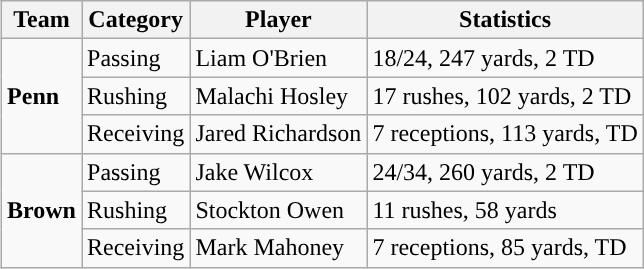<table class="wikitable" style="float: right;">
<tr>
<th>Team</th>
<th>Category</th>
<th>Player</th>
<th>Statistics</th>
</tr>
<tr>
<td rowspan=3><strong>Penn</strong></td>
<td>Passing</td>
<td>Liam O'Brien</td>
<td>18/24, 247 yards, 2 TD</td>
</tr>
<tr>
<td>Rushing</td>
<td>Malachi Hosley</td>
<td>17 rushes, 102 yards, 2 TD</td>
</tr>
<tr>
<td>Receiving</td>
<td>Jared Richardson</td>
<td>7 receptions, 113 yards, TD</td>
</tr>
<tr>
<td rowspan=3><strong>Brown</strong></td>
<td>Passing</td>
<td>Jake Wilcox</td>
<td>24/34, 260 yards, 2 TD</td>
</tr>
<tr>
<td>Rushing</td>
<td>Stockton Owen</td>
<td>11 rushes, 58 yards</td>
</tr>
<tr>
<td>Receiving</td>
<td>Mark Mahoney</td>
<td>7 receptions, 85 yards, TD</td>
</tr>
</table>
